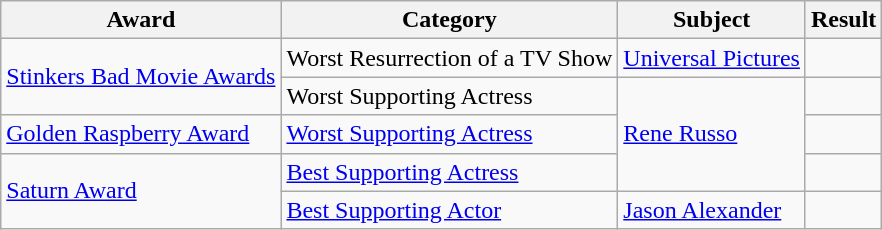<table class="wikitable sortable">
<tr>
<th scope="col">Award</th>
<th scope="col">Category</th>
<th scope="col">Subject</th>
<th scope="col">Result</th>
</tr>
<tr>
<td rowspan=2><a href='#'>Stinkers Bad Movie Awards</a></td>
<td>Worst Resurrection of a TV Show</td>
<td><a href='#'>Universal Pictures</a></td>
<td></td>
</tr>
<tr>
<td>Worst Supporting Actress</td>
<td rowspan=3><a href='#'>Rene Russo</a></td>
<td></td>
</tr>
<tr>
<td><a href='#'>Golden Raspberry Award</a></td>
<td><a href='#'>Worst Supporting Actress</a></td>
<td></td>
</tr>
<tr>
<td rowspan=2><a href='#'>Saturn Award</a></td>
<td><a href='#'>Best Supporting Actress</a></td>
<td></td>
</tr>
<tr>
<td><a href='#'>Best Supporting Actor</a></td>
<td><a href='#'>Jason Alexander</a></td>
<td></td>
</tr>
</table>
